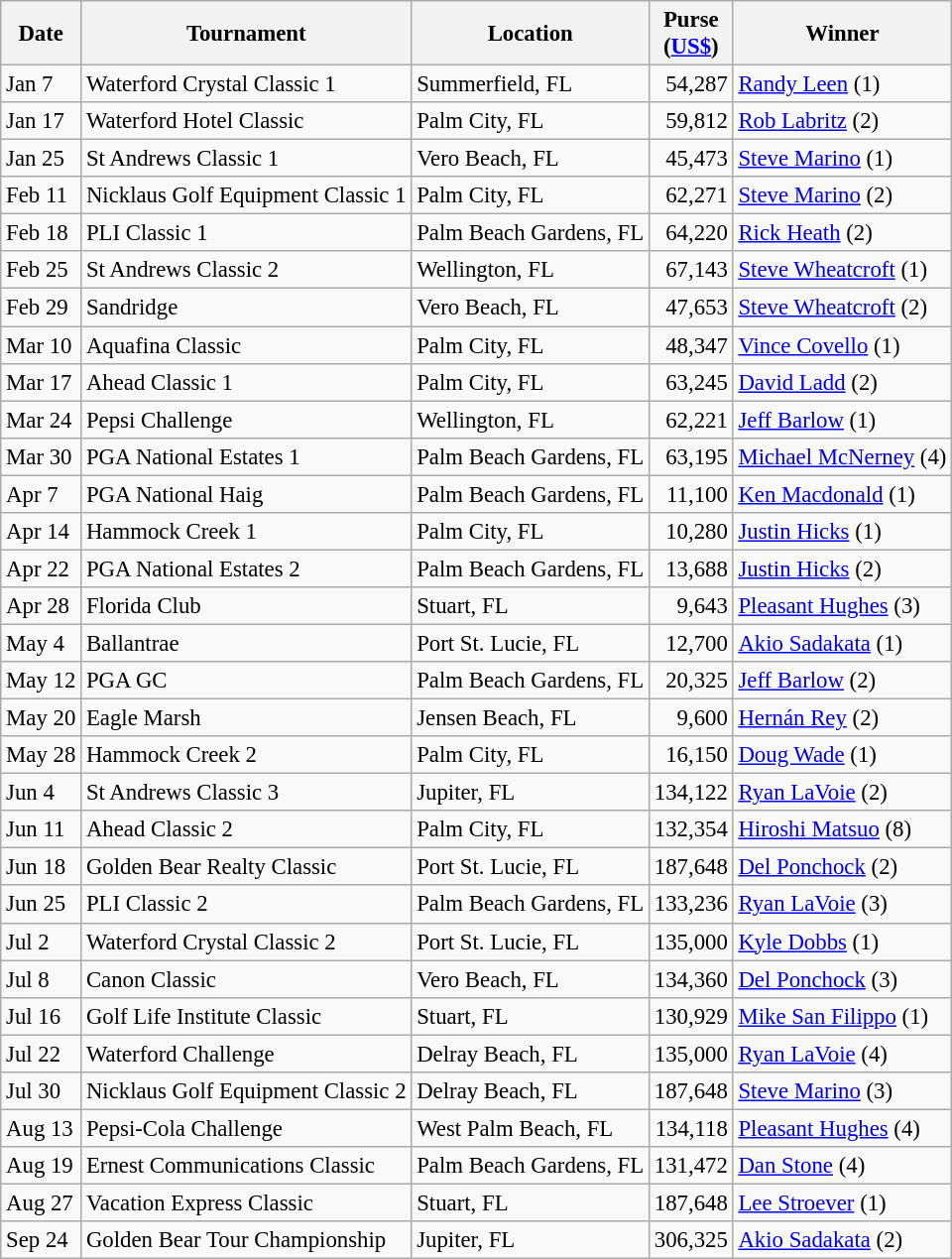<table class="wikitable" style="font-size:95%">
<tr>
<th>Date</th>
<th>Tournament</th>
<th>Location</th>
<th>Purse<br>(<a href='#'>US$</a>)</th>
<th>Winner</th>
</tr>
<tr>
<td>Jan 7</td>
<td>Waterford Crystal Classic 1</td>
<td>Summerfield, FL</td>
<td align=right>54,287</td>
<td> <a href='#'>Randy Leen</a> (1)</td>
</tr>
<tr>
<td>Jan 17</td>
<td>Waterford Hotel Classic</td>
<td>Palm City, FL</td>
<td align=right>59,812</td>
<td> <a href='#'>Rob Labritz</a> (2)</td>
</tr>
<tr>
<td>Jan 25</td>
<td>St Andrews Classic 1</td>
<td>Vero Beach, FL</td>
<td align=right>45,473</td>
<td> <a href='#'>Steve Marino</a> (1)</td>
</tr>
<tr>
<td>Feb 11</td>
<td>Nicklaus Golf Equipment Classic 1</td>
<td>Palm City, FL</td>
<td align=right>62,271</td>
<td> <a href='#'>Steve Marino</a> (2)</td>
</tr>
<tr>
<td>Feb 18</td>
<td>PLI Classic 1</td>
<td>Palm Beach Gardens, FL</td>
<td align=right>64,220</td>
<td> <a href='#'>Rick Heath</a> (2)</td>
</tr>
<tr>
<td>Feb 25</td>
<td>St Andrews Classic 2</td>
<td>Wellington, FL</td>
<td align=right>67,143</td>
<td> <a href='#'>Steve Wheatcroft</a> (1)</td>
</tr>
<tr>
<td>Feb 29</td>
<td>Sandridge</td>
<td>Vero Beach, FL</td>
<td align=right>47,653</td>
<td> <a href='#'>Steve Wheatcroft</a> (2)</td>
</tr>
<tr>
<td>Mar 10</td>
<td>Aquafina Classic</td>
<td>Palm City, FL</td>
<td align=right>48,347</td>
<td> <a href='#'>Vince Covello</a> (1)</td>
</tr>
<tr>
<td>Mar 17</td>
<td>Ahead Classic 1</td>
<td>Palm City, FL</td>
<td align=right>63,245</td>
<td> <a href='#'>David Ladd</a> (2)</td>
</tr>
<tr>
<td>Mar 24</td>
<td>Pepsi Challenge</td>
<td>Wellington, FL</td>
<td align=right>62,221</td>
<td> <a href='#'>Jeff Barlow</a> (1)</td>
</tr>
<tr>
<td>Mar 30</td>
<td>PGA National Estates 1</td>
<td>Palm Beach Gardens, FL</td>
<td align=right>63,195</td>
<td> <a href='#'>Michael McNerney</a> (4)</td>
</tr>
<tr>
<td>Apr 7</td>
<td>PGA National Haig</td>
<td>Palm Beach Gardens, FL</td>
<td align=right>11,100</td>
<td> <a href='#'>Ken Macdonald</a> (1)</td>
</tr>
<tr>
<td>Apr 14</td>
<td>Hammock Creek 1</td>
<td>Palm City, FL</td>
<td align=right>10,280</td>
<td> <a href='#'>Justin Hicks</a> (1)</td>
</tr>
<tr>
<td>Apr 22</td>
<td>PGA National Estates 2</td>
<td>Palm Beach Gardens, FL</td>
<td align=right>13,688</td>
<td> <a href='#'>Justin Hicks</a> (2)</td>
</tr>
<tr>
<td>Apr 28</td>
<td>Florida Club</td>
<td>Stuart, FL</td>
<td align=right>9,643</td>
<td> <a href='#'>Pleasant Hughes</a> (3)</td>
</tr>
<tr>
<td>May 4</td>
<td>Ballantrae</td>
<td>Port St. Lucie, FL</td>
<td align=right>12,700</td>
<td> <a href='#'>Akio Sadakata</a> (1)</td>
</tr>
<tr>
<td>May 12</td>
<td>PGA GC</td>
<td>Palm Beach Gardens, FL</td>
<td align=right>20,325</td>
<td> <a href='#'>Jeff Barlow</a> (2)</td>
</tr>
<tr>
<td>May 20</td>
<td>Eagle Marsh</td>
<td>Jensen Beach, FL</td>
<td align=right>9,600</td>
<td> <a href='#'>Hernán Rey</a> (2)</td>
</tr>
<tr>
<td>May 28</td>
<td>Hammock Creek 2</td>
<td>Palm City, FL</td>
<td align=right>16,150</td>
<td> <a href='#'>Doug Wade</a> (1)</td>
</tr>
<tr>
<td>Jun 4</td>
<td>St Andrews Classic 3</td>
<td>Jupiter, FL</td>
<td align=right>134,122</td>
<td> <a href='#'>Ryan LaVoie</a> (2)</td>
</tr>
<tr>
<td>Jun 11</td>
<td>Ahead Classic 2</td>
<td>Palm City, FL</td>
<td align=right>132,354</td>
<td> <a href='#'>Hiroshi Matsuo</a> (8)</td>
</tr>
<tr>
<td>Jun 18</td>
<td>Golden Bear Realty Classic</td>
<td>Port St. Lucie, FL</td>
<td align=right>187,648</td>
<td> <a href='#'>Del Ponchock</a> (2)</td>
</tr>
<tr>
<td>Jun 25</td>
<td>PLI Classic 2</td>
<td>Palm Beach Gardens, FL</td>
<td align=right>133,236</td>
<td> <a href='#'>Ryan LaVoie</a> (3)</td>
</tr>
<tr>
<td>Jul 2</td>
<td>Waterford Crystal Classic 2</td>
<td>Port St. Lucie, FL</td>
<td align=right>135,000</td>
<td> <a href='#'>Kyle Dobbs</a> (1)</td>
</tr>
<tr>
<td>Jul 8</td>
<td>Canon Classic</td>
<td>Vero Beach, FL</td>
<td align=right>134,360</td>
<td> <a href='#'>Del Ponchock</a> (3)</td>
</tr>
<tr>
<td>Jul 16</td>
<td>Golf Life Institute Classic</td>
<td>Stuart, FL</td>
<td align=right>130,929</td>
<td> <a href='#'>Mike San Filippo</a> (1)</td>
</tr>
<tr>
<td>Jul 22</td>
<td>Waterford Challenge</td>
<td>Delray Beach, FL</td>
<td align=right>135,000</td>
<td> <a href='#'>Ryan LaVoie</a> (4)</td>
</tr>
<tr>
<td>Jul 30</td>
<td>Nicklaus Golf Equipment Classic 2</td>
<td>Delray Beach, FL</td>
<td align=right>187,648</td>
<td> <a href='#'>Steve Marino</a> (3)</td>
</tr>
<tr>
<td>Aug 13</td>
<td>Pepsi-Cola Challenge</td>
<td>West Palm Beach, FL</td>
<td align=right>134,118</td>
<td> <a href='#'>Pleasant Hughes</a> (4)</td>
</tr>
<tr>
<td>Aug 19</td>
<td>Ernest Communications Classic</td>
<td>Palm Beach Gardens, FL</td>
<td align=right>131,472</td>
<td> <a href='#'>Dan Stone</a> (4)</td>
</tr>
<tr>
<td>Aug 27</td>
<td>Vacation Express Classic</td>
<td>Stuart, FL</td>
<td align=right>187,648</td>
<td> <a href='#'>Lee Stroever</a> (1)</td>
</tr>
<tr>
<td>Sep 24</td>
<td>Golden Bear Tour Championship</td>
<td>Jupiter, FL</td>
<td align=right>306,325</td>
<td> <a href='#'>Akio Sadakata</a> (2)</td>
</tr>
</table>
